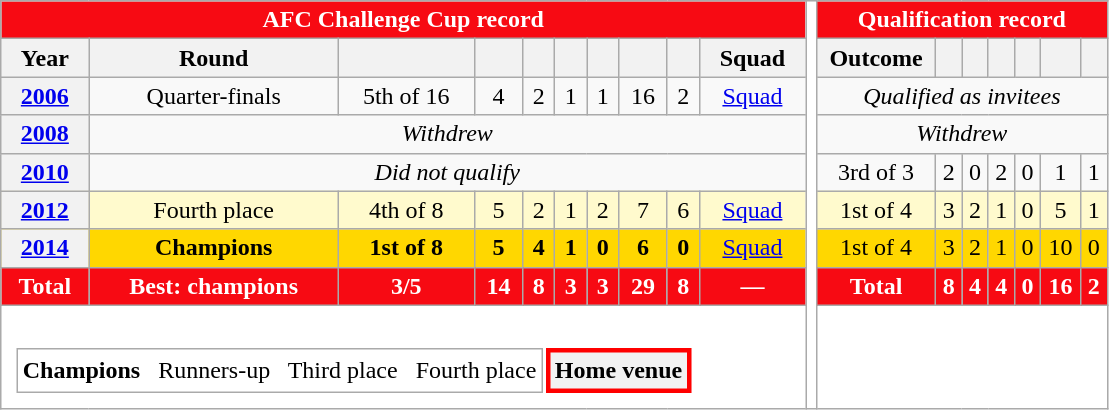<table class="wikitable" style="text-align:center;">
<tr>
<th style="color:white; background:#F70A13;" colspan=10>AFC Challenge Cup record</th>
<th rowspan="9" style="width:1%;background:white"></th>
<th style="color:white; background:#F70A13;" colspan=7>Qualification record</th>
</tr>
<tr>
<th scope="col">Year</th>
<th scope="col">Round</th>
<th scope="col"></th>
<th scope="col"></th>
<th scope="col"></th>
<th scope="col"></th>
<th scope="col"></th>
<th scope="col"></th>
<th scope="col"></th>
<th scope="col">Squad</th>
<th scope="col">Outcome</th>
<th scope="col"></th>
<th scope="col"></th>
<th scope="col"></th>
<th scope="col"></th>
<th scope="col"></th>
<th scope="col"></th>
</tr>
<tr>
<th scope="row"> <a href='#'>2006</a></th>
<td>Quarter-finals</td>
<td>5th of 16</td>
<td>4</td>
<td>2</td>
<td>1</td>
<td>1</td>
<td>16</td>
<td>2</td>
<td><a href='#'>Squad</a></td>
<td colspan="7"><em>Qualified as invitees</em></td>
</tr>
<tr>
<th scope="row"> <a href='#'>2008</a></th>
<td colspan="9"><em>Withdrew</em></td>
<td colspan="7"><em>Withdrew</em></td>
</tr>
<tr>
<th scope="row"> <a href='#'>2010</a></th>
<td colspan="9"><em>Did not qualify</em></td>
<td>3rd of 3</td>
<td>2</td>
<td>0</td>
<td>2</td>
<td>0</td>
<td>1</td>
<td>1</td>
</tr>
<tr bgcolor=LemonChiffon>
<th scope="row"> <a href='#'>2012</a></th>
<td>Fourth place</td>
<td>4th of 8</td>
<td>5</td>
<td>2</td>
<td>1</td>
<td>2</td>
<td>7</td>
<td>6</td>
<td><a href='#'>Squad</a></td>
<td>1st of 4</td>
<td>3</td>
<td>2</td>
<td>1</td>
<td>0</td>
<td>5</td>
<td>1</td>
</tr>
<tr bgcolor=gold>
<th scope="row"> <a href='#'>2014</a></th>
<td><strong>Champions</strong></td>
<td><strong>1st of 8</strong></td>
<td><strong>5</strong></td>
<td><strong>4</strong></td>
<td><strong>1</strong></td>
<td><strong>0</strong></td>
<td><strong>6</strong></td>
<td><strong>0</strong></td>
<td><a href='#'>Squad</a></td>
<td>1st of 4</td>
<td>3</td>
<td>2</td>
<td>1</td>
<td>0</td>
<td>10</td>
<td>0</td>
</tr>
<tr>
<th style="color:white; background:#F70A13;">Total</th>
<th style="color:white; background:#F70A13;">Best: champions</th>
<th style="color:white; background:#F70A13;">3/5</th>
<th style="color:white; background:#F70A13;">14</th>
<th style="color:white; background:#F70A13;">8</th>
<th style="color:white; background:#F70A13;">3</th>
<th style="color:white; background:#F70A13;">3</th>
<th style="color:white; background:#F70A13;">29</th>
<th style="color:white; background:#F70A13;">8</th>
<th style="color:white; background:#F70A13;">—</th>
<th style="color:white; background:#F70A13;">Total</th>
<th style="color:white; background:#F70A13;">8</th>
<th style="color:white; background:#F70A13;">4</th>
<th style="color:white; background:#F70A13;">4</th>
<th style="color:white; background:#F70A13;">0</th>
<th style="color:white; background:#F70A13;">16</th>
<th style="color:white; background:#F70A13;">2</th>
</tr>
<tr>
<td colspan="10" style="background:white;padding:.5em"><br><table>
<tr>
<td> <strong>Champions</strong>   Runners-up   Third place   Fourth place</td>
<th style="border: 3px solid red" scope="row">Home venue</th>
</tr>
</table>
</td>
<td colspan="7" style="background:white;padding:.5em"></td>
</tr>
</table>
